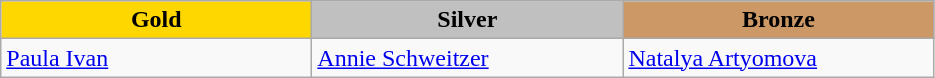<table class="wikitable" style="text-align:left">
<tr align="center">
<td width=200 bgcolor=gold><strong>Gold</strong></td>
<td width=200 bgcolor=silver><strong>Silver</strong></td>
<td width=200 bgcolor=CC9966><strong>Bronze</strong></td>
</tr>
<tr>
<td><a href='#'>Paula Ivan</a><br><em></em></td>
<td><a href='#'>Annie Schweitzer</a><br><em></em></td>
<td><a href='#'>Natalya Artyomova</a><br><em></em></td>
</tr>
</table>
